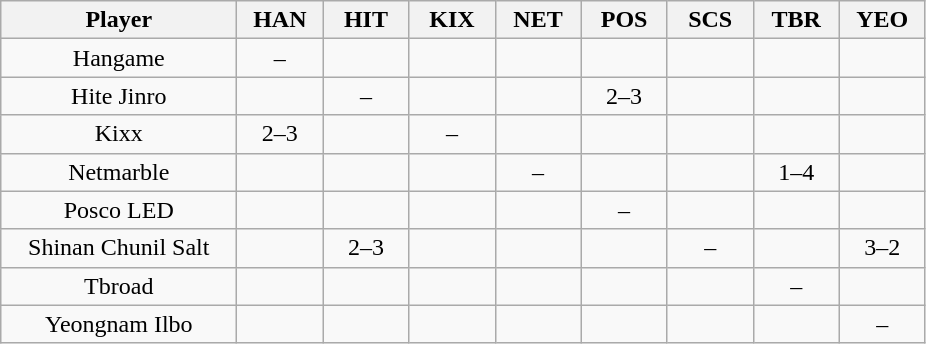<table class="wikitable" style="text-align: center;">
<tr>
<th width=150>Player</th>
<th width=50>HAN</th>
<th width=50>HIT</th>
<th width=50>KIX</th>
<th width=50>NET</th>
<th width=50>POS</th>
<th width=50>SCS</th>
<th width=50>TBR</th>
<th width=50>YEO</th>
</tr>
<tr>
<td>Hangame</td>
<td>–</td>
<td></td>
<td></td>
<td></td>
<td></td>
<td></td>
<td></td>
<td></td>
</tr>
<tr>
<td>Hite Jinro</td>
<td></td>
<td>–</td>
<td></td>
<td></td>
<td>2–3</td>
<td></td>
<td></td>
<td></td>
</tr>
<tr>
<td>Kixx</td>
<td>2–3</td>
<td></td>
<td>–</td>
<td></td>
<td></td>
<td></td>
<td></td>
<td></td>
</tr>
<tr>
<td>Netmarble</td>
<td></td>
<td></td>
<td></td>
<td>–</td>
<td></td>
<td></td>
<td>1–4</td>
<td></td>
</tr>
<tr>
<td>Posco LED</td>
<td></td>
<td></td>
<td></td>
<td></td>
<td>–</td>
<td></td>
<td></td>
<td></td>
</tr>
<tr>
<td>Shinan Chunil Salt</td>
<td></td>
<td>2–3</td>
<td></td>
<td></td>
<td></td>
<td>–</td>
<td></td>
<td>3–2</td>
</tr>
<tr>
<td>Tbroad</td>
<td></td>
<td></td>
<td></td>
<td></td>
<td></td>
<td></td>
<td>–</td>
<td></td>
</tr>
<tr>
<td>Yeongnam Ilbo</td>
<td></td>
<td></td>
<td></td>
<td></td>
<td></td>
<td></td>
<td></td>
<td>–</td>
</tr>
</table>
